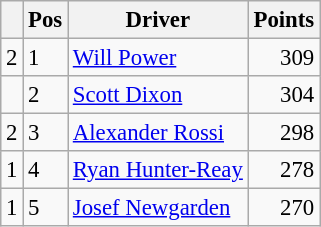<table class="wikitable" style="font-size: 95%;">
<tr>
<th></th>
<th>Pos</th>
<th>Driver</th>
<th>Points</th>
</tr>
<tr>
<td align="left"> 2</td>
<td>1</td>
<td> <a href='#'>Will Power</a></td>
<td align="right">309</td>
</tr>
<tr>
<td align="left"></td>
<td>2</td>
<td> <a href='#'>Scott Dixon</a></td>
<td align="right">304</td>
</tr>
<tr>
<td align="left"> 2</td>
<td>3</td>
<td> <a href='#'>Alexander Rossi</a></td>
<td align="right">298</td>
</tr>
<tr>
<td align="left"> 1</td>
<td>4</td>
<td> <a href='#'>Ryan Hunter-Reay</a></td>
<td align="right">278</td>
</tr>
<tr>
<td align="left"> 1</td>
<td>5</td>
<td> <a href='#'>Josef Newgarden</a></td>
<td align="right">270</td>
</tr>
</table>
